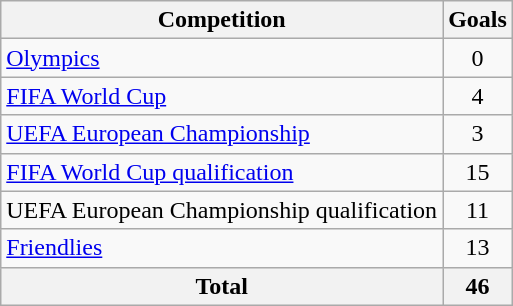<table class="wikitable sortable" style="text-align:center">
<tr>
<th scope="col">Competition</th>
<th scope="col">Goals</th>
</tr>
<tr>
<td style="text-align:left"><a href='#'>Olympics</a></td>
<td>0</td>
</tr>
<tr>
<td style="text-align:left"><a href='#'>FIFA World Cup</a></td>
<td>4</td>
</tr>
<tr>
<td style="text-align:left"><a href='#'>UEFA European Championship</a></td>
<td>3</td>
</tr>
<tr>
<td style="text-align:left"><a href='#'>FIFA World Cup qualification</a></td>
<td>15</td>
</tr>
<tr>
<td style="text-align:left">UEFA European Championship qualification</td>
<td>11</td>
</tr>
<tr>
<td style="text-align:left"><a href='#'>Friendlies</a></td>
<td>13</td>
</tr>
<tr>
<th scope="row">Total</th>
<th scope="row">46</th>
</tr>
</table>
